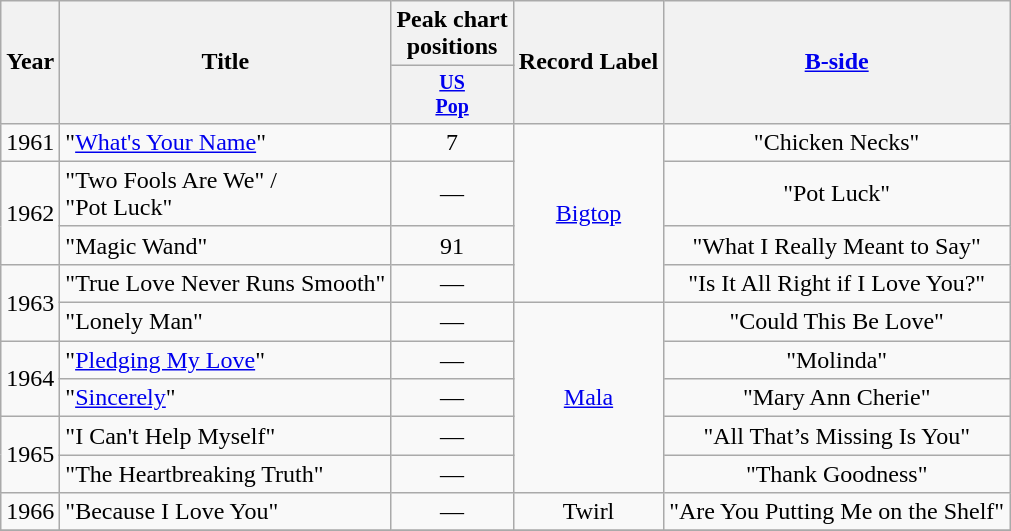<table class="wikitable" style=text-align:center;>
<tr>
<th rowspan="2">Year</th>
<th rowspan="2">Title</th>
<th colspan="1">Peak chart<br>positions</th>
<th rowspan="2">Record Label</th>
<th rowspan="2"><a href='#'>B-side</a></th>
</tr>
<tr style="font-size:smaller;">
<th align=centre><a href='#'>US<br>Pop</a></th>
</tr>
<tr>
<td rowspan="1">1961</td>
<td align=left>"<a href='#'>What's Your Name</a>"</td>
<td>7</td>
<td rowspan="4"><a href='#'>Bigtop</a></td>
<td rowspan="1">"Chicken Necks"</td>
</tr>
<tr>
<td rowspan="2">1962</td>
<td align=left>"Two Fools Are We" /<br>"Pot Luck"</td>
<td>—</td>
<td rowspan="1">"Pot Luck"</td>
</tr>
<tr>
<td align=left>"Magic Wand"</td>
<td>91</td>
<td rowspan="1">"What I Really Meant to Say"</td>
</tr>
<tr>
<td rowspan="2">1963</td>
<td align=left>"True Love Never Runs Smooth"</td>
<td>—</td>
<td rowspan="1">"Is It All Right if I Love You?"</td>
</tr>
<tr>
<td align=left>"Lonely Man"</td>
<td>—</td>
<td rowspan="5"><a href='#'>Mala</a></td>
<td rowspan="1">"Could This Be Love"</td>
</tr>
<tr>
<td rowspan="2">1964</td>
<td align=left>"<a href='#'>Pledging My Love</a>"</td>
<td>—</td>
<td rowspan="1">"Molinda"</td>
</tr>
<tr>
<td align=left>"<a href='#'>Sincerely</a>"</td>
<td>—</td>
<td rowspan="1">"Mary Ann Cherie"</td>
</tr>
<tr>
<td rowspan="2">1965</td>
<td align=left>"I Can't Help Myself"</td>
<td>—</td>
<td rowspan="1">"All That’s Missing Is You"</td>
</tr>
<tr>
<td align=left>"The Heartbreaking Truth"</td>
<td>—</td>
<td rowspan="1">"Thank Goodness"</td>
</tr>
<tr>
<td rowspan="1">1966</td>
<td align=left>"Because I Love You"</td>
<td>—</td>
<td rowspan="1">Twirl</td>
<td rowspan="1">"Are You Putting Me on the Shelf"</td>
</tr>
<tr>
</tr>
</table>
